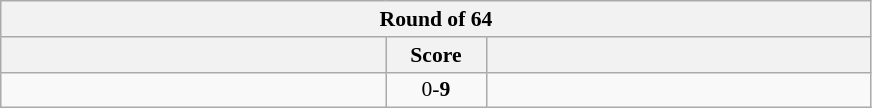<table class="wikitable" style="text-align: center; font-size:90% ">
<tr>
<th colspan=3>Round of 64</th>
</tr>
<tr>
<th align="right" width="250"></th>
<th width="60">Score</th>
<th align="left" width="250"></th>
</tr>
<tr>
<td align=left></td>
<td align=center>0-<strong>9</strong></td>
<td align=left><strong></strong></td>
</tr>
</table>
